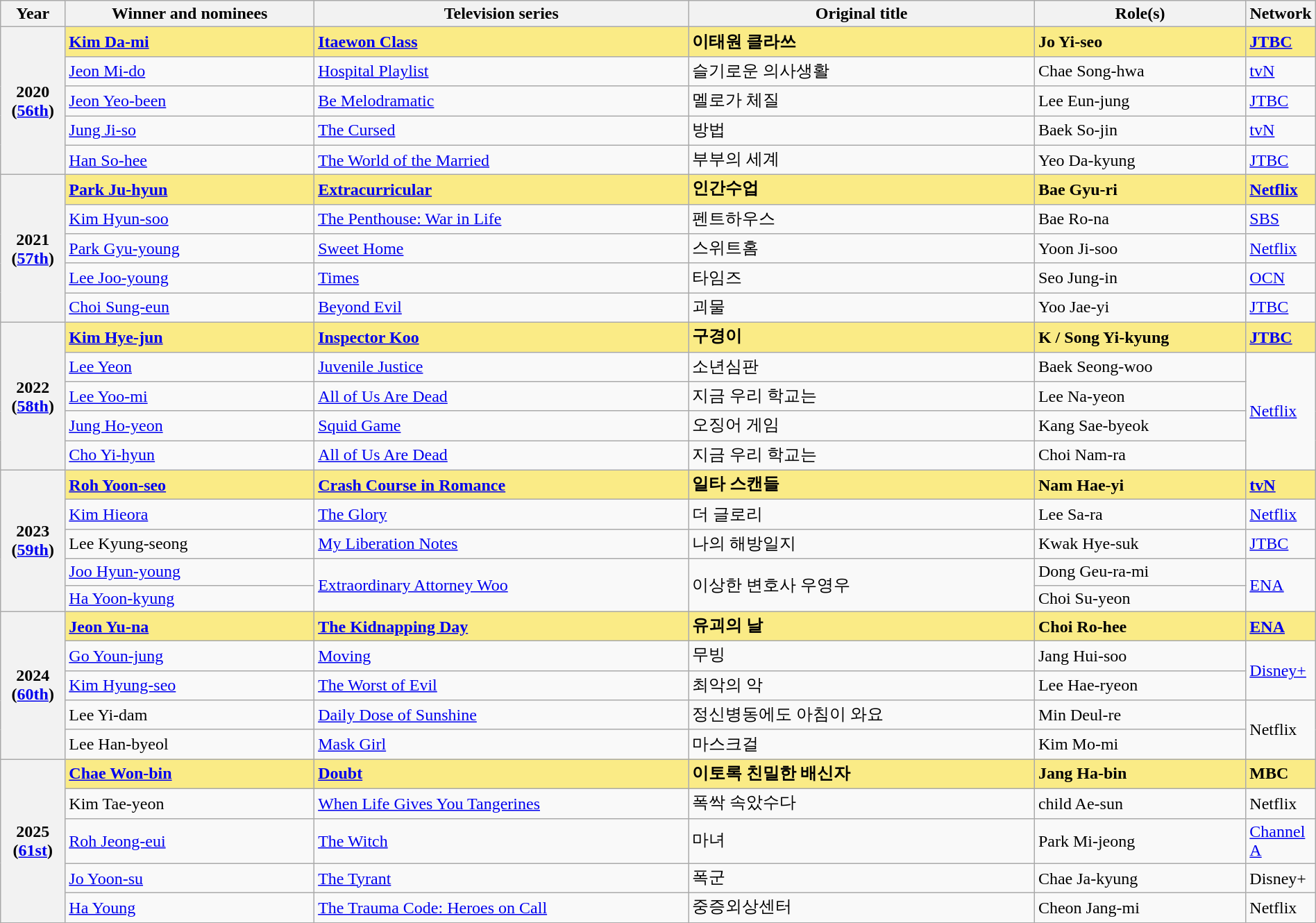<table class="wikitable" style="width:100%;" cellpadding="6">
<tr>
<th style="width:5%;">Year</th>
<th style="width:20%;">Winner and nominees</th>
<th style="width:30%;">Television series</th>
<th style="width:28%;">Original title</th>
<th style="width:20%;">Role(s)</th>
<th style="width:5%;">Network</th>
</tr>
<tr>
<th rowspan="5">2020<br>(<a href='#'>56th</a>)</th>
<td style="background:#FAEB86;"><strong><a href='#'>Kim Da-mi</a> </strong></td>
<td style="background:#FAEB86;"><strong><a href='#'>Itaewon Class</a></strong></td>
<td style="background:#FAEB86;"><strong>이태원 클라쓰</strong></td>
<td style="background:#FAEB86;"><strong>Jo Yi-seo</strong></td>
<td style="background:#FAEB86;"><strong><a href='#'>JTBC</a></strong></td>
</tr>
<tr>
<td><a href='#'>Jeon Mi-do</a></td>
<td><a href='#'>Hospital Playlist</a></td>
<td>슬기로운 의사생활</td>
<td>Chae Song-hwa</td>
<td><a href='#'>tvN</a></td>
</tr>
<tr>
<td><a href='#'>Jeon Yeo-been</a></td>
<td><a href='#'>Be Melodramatic</a></td>
<td>멜로가 체질</td>
<td>Lee Eun-jung</td>
<td><a href='#'>JTBC</a></td>
</tr>
<tr>
<td><a href='#'>Jung Ji-so</a></td>
<td><a href='#'>The Cursed</a></td>
<td>방법</td>
<td>Baek So-jin</td>
<td><a href='#'>tvN</a></td>
</tr>
<tr>
<td><a href='#'>Han So-hee</a></td>
<td><a href='#'>The World of the Married</a></td>
<td>부부의 세계</td>
<td>Yeo Da-kyung</td>
<td><a href='#'>JTBC</a></td>
</tr>
<tr>
<th rowspan="5">2021<br>(<a href='#'>57th</a>)</th>
<td style="background:#FAEB86;"><strong><a href='#'>Park Ju-hyun</a> </strong></td>
<td style="background:#FAEB86;"><strong><a href='#'>Extracurricular</a></strong></td>
<td style="background:#FAEB86;"><strong>인간수업</strong></td>
<td style="background:#FAEB86;"><strong>Bae Gyu-ri</strong></td>
<td style="background:#FAEB86;"><strong><a href='#'>Netflix</a></strong></td>
</tr>
<tr>
<td><a href='#'>Kim Hyun-soo</a></td>
<td><a href='#'>The Penthouse: War in Life</a></td>
<td>펜트하우스</td>
<td>Bae Ro-na</td>
<td><a href='#'>SBS</a></td>
</tr>
<tr>
<td><a href='#'>Park Gyu-young</a></td>
<td><a href='#'>Sweet Home</a></td>
<td>스위트홈</td>
<td>Yoon Ji-soo</td>
<td><a href='#'>Netflix</a></td>
</tr>
<tr>
<td><a href='#'>Lee Joo-young</a></td>
<td><a href='#'>Times</a></td>
<td>타임즈</td>
<td>Seo Jung-in</td>
<td><a href='#'>OCN</a></td>
</tr>
<tr>
<td><a href='#'>Choi Sung-eun</a></td>
<td><a href='#'>Beyond Evil</a></td>
<td>괴물</td>
<td>Yoo Jae-yi</td>
<td><a href='#'>JTBC</a></td>
</tr>
<tr>
<th rowspan="5">2022<br>(<a href='#'>58th</a>)</th>
<td style="background:#FAEB86;"><strong><a href='#'>Kim Hye-jun</a> </strong></td>
<td style="background:#FAEB86;"><strong><a href='#'>Inspector Koo</a></strong></td>
<td style="background:#FAEB86;"><strong>구경이</strong></td>
<td style="background:#FAEB86;"><strong>K / Song Yi-kyung</strong></td>
<td style="background:#FAEB86;"><strong><a href='#'>JTBC</a></strong></td>
</tr>
<tr>
<td><a href='#'>Lee Yeon</a></td>
<td><a href='#'>Juvenile Justice</a></td>
<td>소년심판</td>
<td>Baek Seong-woo</td>
<td rowspan="4"><a href='#'>Netflix</a></td>
</tr>
<tr>
<td><a href='#'>Lee Yoo-mi</a></td>
<td><a href='#'>All of Us Are Dead</a></td>
<td>지금 우리 학교는</td>
<td>Lee Na-yeon</td>
</tr>
<tr>
<td><a href='#'>Jung Ho-yeon</a></td>
<td><a href='#'>Squid Game</a></td>
<td>오징어 게임</td>
<td>Kang Sae-byeok</td>
</tr>
<tr>
<td><a href='#'>Cho Yi-hyun</a></td>
<td><a href='#'>All of Us Are Dead</a></td>
<td>지금 우리 학교는</td>
<td>Choi Nam-ra</td>
</tr>
<tr>
<th rowspan="5">2023<br>(<a href='#'>59th</a>)</th>
<td style="background:#FAEB86;"><strong><a href='#'>Roh Yoon-seo</a> </strong></td>
<td style="background:#FAEB86;"><strong><a href='#'>Crash Course in Romance</a></strong></td>
<td style="background:#FAEB86;"><strong>일타 스캔들</strong></td>
<td style="background:#FAEB86;"><strong>Nam Hae-yi</strong></td>
<td style="background:#FAEB86;"><a href='#'><strong>tvN</strong></a></td>
</tr>
<tr>
<td><a href='#'>Kim Hieora</a></td>
<td><a href='#'>The Glory</a></td>
<td>더 글로리</td>
<td>Lee Sa-ra</td>
<td><a href='#'>Netflix</a></td>
</tr>
<tr>
<td>Lee Kyung-seong</td>
<td><a href='#'>My Liberation Notes</a></td>
<td>나의 해방일지</td>
<td>Kwak Hye-suk</td>
<td><a href='#'>JTBC</a></td>
</tr>
<tr>
<td><a href='#'>Joo Hyun-young</a></td>
<td rowspan="2"><a href='#'>Extraordinary Attorney Woo</a></td>
<td rowspan="2">이상한 변호사 우영우</td>
<td>Dong Geu-ra-mi</td>
<td rowspan="2"><a href='#'>ENA</a></td>
</tr>
<tr>
<td><a href='#'>Ha Yoon-kyung</a></td>
<td>Choi Su-yeon</td>
</tr>
<tr>
<th rowspan="5">2024 (<a href='#'>60th</a>)</th>
<td style="background:#FAEB86;"><strong><a href='#'>Jeon Yu-na</a> </strong></td>
<td style="background:#FAEB86;"><strong><a href='#'>The Kidnapping Day</a></strong></td>
<td style="background:#FAEB86;"><strong>유괴의 날</strong></td>
<td style="background:#FAEB86;"><strong>Choi Ro-hee</strong></td>
<td style="background:#FAEB86;"><strong><a href='#'>ENA</a></strong></td>
</tr>
<tr>
<td><a href='#'>Go Youn-jung</a></td>
<td><a href='#'>Moving</a></td>
<td>무빙</td>
<td>Jang Hui-soo</td>
<td rowspan="2"><a href='#'>Disney+</a></td>
</tr>
<tr>
<td><a href='#'>Kim Hyung-seo</a></td>
<td><a href='#'>The Worst of Evil</a></td>
<td>최악의 악</td>
<td>Lee Hae-ryeon</td>
</tr>
<tr>
<td>Lee Yi-dam</td>
<td><a href='#'>Daily Dose of Sunshine</a></td>
<td>정신병동에도 아침이 와요</td>
<td>Min Deul-re</td>
<td rowspan="2">Netflix</td>
</tr>
<tr>
<td>Lee Han-byeol</td>
<td><a href='#'>Mask Girl</a></td>
<td>마스크걸</td>
<td>Kim Mo-mi</td>
</tr>
<tr>
<th rowspan="5">2025 (<a href='#'>61st</a>)</th>
<td style="background:#FAEB86;"><strong><a href='#'>Chae Won-bin</a> </strong></td>
<td style="background:#FAEB86;"><strong><a href='#'>Doubt</a></strong></td>
<td style="background:#FAEB86;"><strong>이토록 친밀한 배신자</strong></td>
<td style="background:#FAEB86;"><strong>Jang Ha-bin</strong></td>
<td style="background:#FAEB86;"><strong>MBC</strong></td>
</tr>
<tr>
<td>Kim Tae-yeon</td>
<td><a href='#'>When Life Gives You Tangerines</a></td>
<td>폭싹 속았수다</td>
<td>child Ae-sun</td>
<td>Netflix</td>
</tr>
<tr>
<td><a href='#'>Roh Jeong-eui</a></td>
<td><a href='#'>The Witch</a></td>
<td>마녀</td>
<td>Park Mi-jeong</td>
<td><a href='#'>Channel A</a></td>
</tr>
<tr>
<td><a href='#'>Jo Yoon-su</a></td>
<td><a href='#'>The Tyrant</a></td>
<td>폭군</td>
<td>Chae Ja-kyung</td>
<td>Disney+</td>
</tr>
<tr>
<td><a href='#'>Ha Young</a></td>
<td><a href='#'>The Trauma Code: Heroes on Call</a></td>
<td>중증외상센터</td>
<td>Cheon Jang-mi</td>
<td>Netflix</td>
</tr>
<tr>
</tr>
</table>
